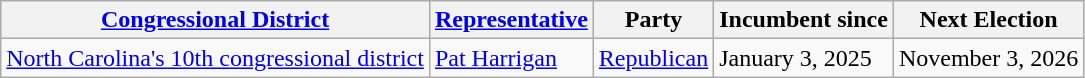<table class="wikitable">
<tr>
<th><a href='#'>Congressional District</a></th>
<th><a href='#'>Representative</a></th>
<th>Party</th>
<th>Incumbent since</th>
<th>Next Election</th>
</tr>
<tr>
<td><a href='#'>North Carolina's 10th congressional district</a></td>
<td><a href='#'>Pat Harrigan</a></td>
<td><a href='#'>Republican</a></td>
<td>January 3, 2025</td>
<td>November 3, 2026</td>
</tr>
</table>
